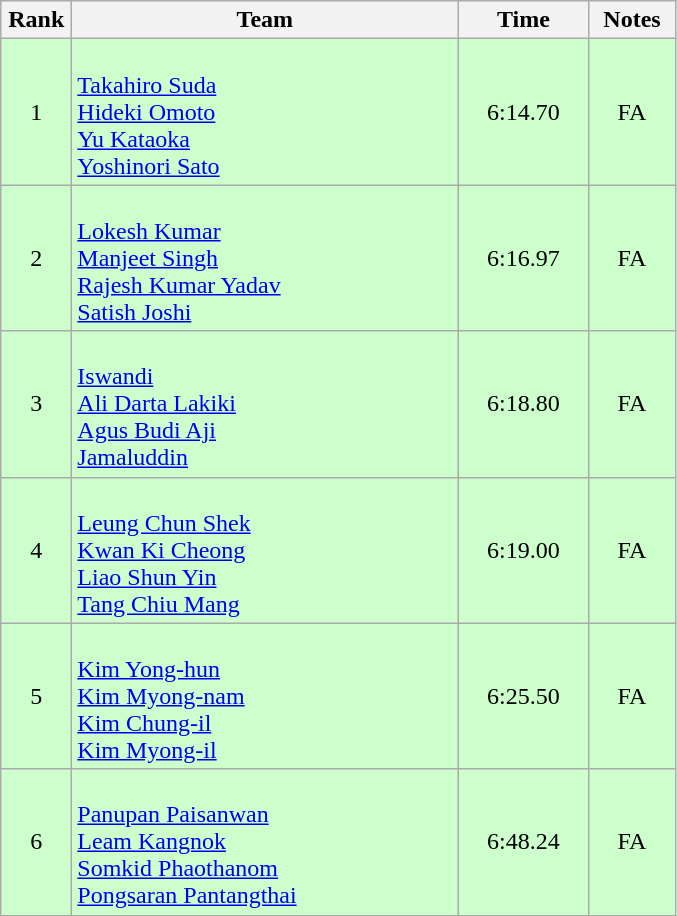<table class=wikitable style="text-align:center">
<tr>
<th width=40>Rank</th>
<th width=250>Team</th>
<th width=80>Time</th>
<th width=50>Notes</th>
</tr>
<tr bgcolor="ccffcc">
<td>1</td>
<td align=left><br><a href='#'>Takahiro Suda</a><br><a href='#'>Hideki Omoto</a><br><a href='#'>Yu Kataoka</a><br><a href='#'>Yoshinori Sato</a></td>
<td>6:14.70</td>
<td>FA</td>
</tr>
<tr bgcolor="ccffcc">
<td>2</td>
<td align=left><br><a href='#'>Lokesh Kumar</a><br><a href='#'>Manjeet Singh</a><br><a href='#'>Rajesh Kumar Yadav</a><br><a href='#'>Satish Joshi</a></td>
<td>6:16.97</td>
<td>FA</td>
</tr>
<tr bgcolor="ccffcc">
<td>3</td>
<td align=left><br><a href='#'>Iswandi</a><br><a href='#'>Ali Darta Lakiki</a><br><a href='#'>Agus Budi Aji</a><br><a href='#'>Jamaluddin</a></td>
<td>6:18.80</td>
<td>FA</td>
</tr>
<tr bgcolor="ccffcc">
<td>4</td>
<td align=left><br><a href='#'>Leung Chun Shek</a><br><a href='#'>Kwan Ki Cheong</a><br><a href='#'>Liao Shun Yin</a><br><a href='#'>Tang Chiu Mang</a></td>
<td>6:19.00</td>
<td>FA</td>
</tr>
<tr bgcolor="ccffcc">
<td>5</td>
<td align=left><br><a href='#'>Kim Yong-hun</a><br><a href='#'>Kim Myong-nam</a><br><a href='#'>Kim Chung-il</a><br><a href='#'>Kim Myong-il</a></td>
<td>6:25.50</td>
<td>FA</td>
</tr>
<tr bgcolor="ccffcc">
<td>6</td>
<td align=left><br><a href='#'>Panupan Paisanwan</a><br><a href='#'>Leam Kangnok</a><br><a href='#'>Somkid Phaothanom</a><br><a href='#'>Pongsaran Pantangthai</a></td>
<td>6:48.24</td>
<td>FA</td>
</tr>
</table>
